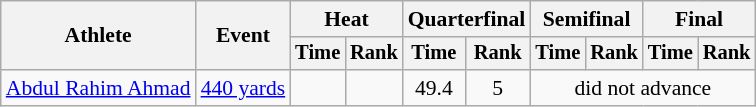<table class="wikitable" style="font-size:90%">
<tr>
<th rowspan=2>Athlete</th>
<th rowspan=2>Event</th>
<th colspan=2>Heat</th>
<th colspan=2>Quarterfinal</th>
<th colspan=2>Semifinal</th>
<th colspan=2>Final</th>
</tr>
<tr style="font-size:95%">
<th>Time</th>
<th>Rank</th>
<th>Time</th>
<th>Rank</th>
<th>Time</th>
<th>Rank</th>
<th>Time</th>
<th>Rank</th>
</tr>
<tr align=center>
<td align=left><a href='#'>Abdul Rahim Ahmad</a></td>
<td align=left><a href='#'>440 yards</a></td>
<td></td>
<td></td>
<td>49.4</td>
<td>5</td>
<td colspan=4>did not advance</td>
</tr>
</table>
